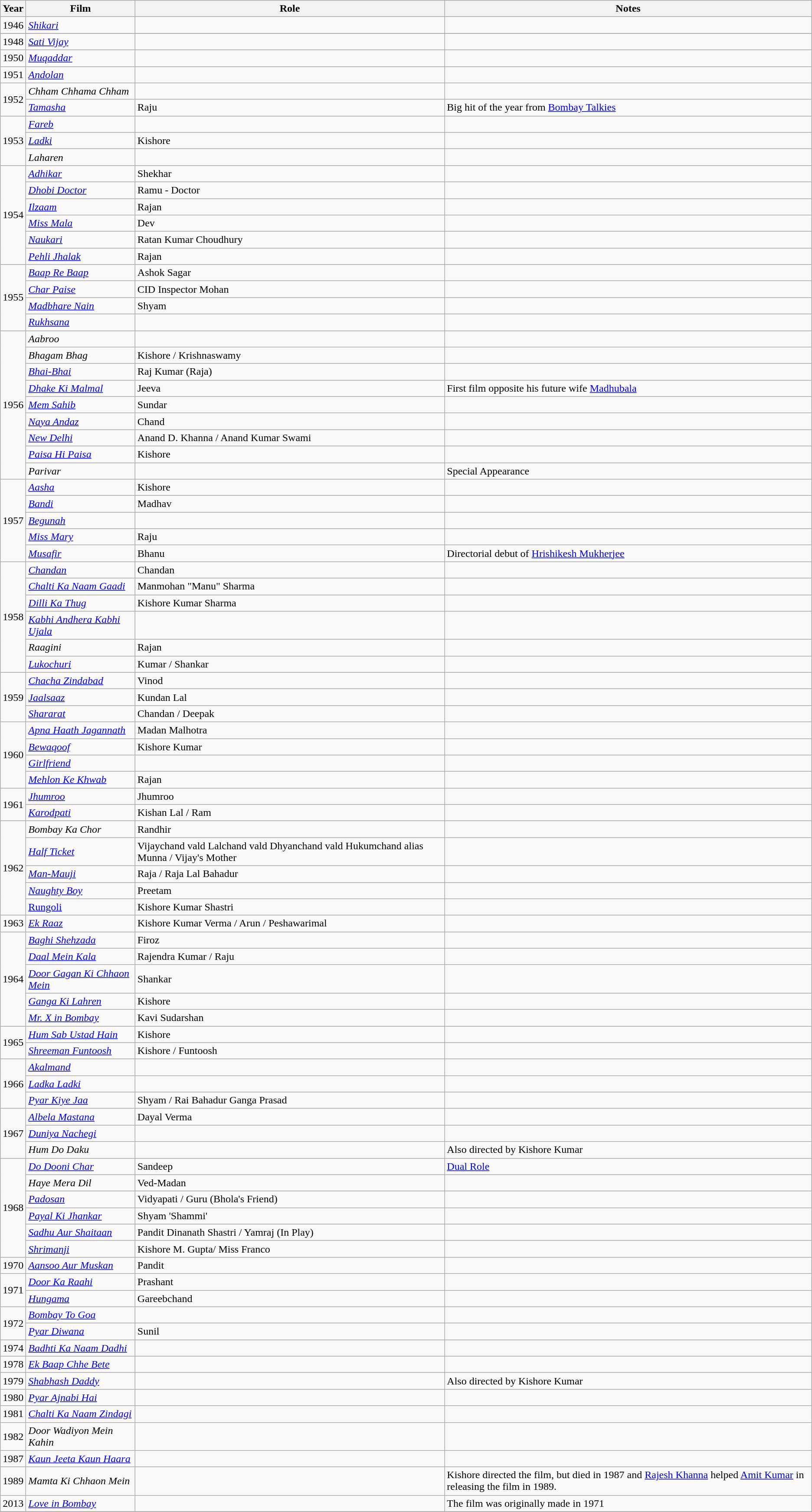<table Class="wikitable">
<tr>
<th>Year</th>
<th>Film</th>
<th>Role</th>
<th>Notes</th>
</tr>
<tr>
<td>1946</td>
<td><em><a href='#'>Shikari</a></em></td>
<td></td>
<td></td>
</tr>
<tr>
</tr>
<tr>
<td>1948</td>
<td><em><a href='#'>Sati Vijay</a></em></td>
<td></td>
<td></td>
</tr>
<tr>
<td>1950</td>
<td><em><a href='#'>Muqaddar</a></em></td>
<td></td>
<td></td>
</tr>
<tr>
<td>1951</td>
<td><em><a href='#'>Andolan</a></em></td>
<td></td>
<td></td>
</tr>
<tr>
<td rowspan="2">1952</td>
<td><em>Chham Chhama Chham</em></td>
<td></td>
<td></td>
</tr>
<tr>
<td><em><a href='#'>Tamasha</a></em></td>
<td>Raju</td>
<td>Big hit of the year from <a href='#'>Bombay Talkies</a></td>
</tr>
<tr>
<td rowspan="3">1953</td>
<td><em><a href='#'>Fareb</a></em></td>
<td></td>
<td></td>
</tr>
<tr>
<td><em><a href='#'>Ladki</a></em></td>
<td>Kishore</td>
<td></td>
</tr>
<tr>
<td><em>Laharen</em></td>
<td></td>
<td></td>
</tr>
<tr>
<td rowspan="6">1954</td>
<td><em><a href='#'>Adhikar</a></em></td>
<td>Shekhar</td>
<td></td>
</tr>
<tr>
<td><em><a href='#'>Dhobi Doctor</a></em></td>
<td>Ramu - Doctor</td>
<td></td>
</tr>
<tr>
<td><em><a href='#'>Ilzaam</a></em></td>
<td>Rajan</td>
<td></td>
</tr>
<tr>
<td><em><a href='#'>Miss Mala</a></em></td>
<td>Dev</td>
<td></td>
</tr>
<tr>
<td><em><a href='#'>Naukari</a></em></td>
<td>Ratan Kumar Choudhury</td>
<td></td>
</tr>
<tr>
<td><em><a href='#'>Pehli Jhalak</a></em></td>
<td>Rajan</td>
<td></td>
</tr>
<tr>
<td rowspan="4">1955</td>
<td><em><a href='#'>Baap Re Baap</a></em></td>
<td>Ashok Sagar</td>
<td></td>
</tr>
<tr>
<td><em><a href='#'>Char Paise</a></em></td>
<td>CID Inspector Mohan</td>
<td></td>
</tr>
<tr>
<td><em><a href='#'>Madbhare Nain</a></em></td>
<td>Shyam</td>
<td></td>
</tr>
<tr>
<td><em><a href='#'>Rukhsana</a></em></td>
<td></td>
<td></td>
</tr>
<tr>
<td rowspan="9">1956</td>
<td><em>Aabroo</em></td>
<td></td>
<td></td>
</tr>
<tr>
<td><em>Bhagam Bhag</em></td>
<td>Kishore / Krishnaswamy</td>
<td></td>
</tr>
<tr>
<td><em><a href='#'>Bhai-Bhai</a></em></td>
<td>Raj Kumar (Raja)</td>
<td></td>
</tr>
<tr>
<td><em><a href='#'>Dhake Ki Malmal</a></em></td>
<td>Jeeva</td>
<td>First film opposite his future wife <a href='#'>Madhubala</a></td>
</tr>
<tr>
<td><em><a href='#'>Mem Sahib</a></em></td>
<td>Sundar</td>
<td></td>
</tr>
<tr>
<td><em><a href='#'>Naya Andaz</a></em></td>
<td>Chand</td>
<td></td>
</tr>
<tr>
<td><em><a href='#'>New Delhi</a></em></td>
<td>Anand D. Khanna / Anand Kumar Swami</td>
<td></td>
</tr>
<tr>
<td><em><a href='#'>Paisa Hi Paisa</a></em></td>
<td>Kishore</td>
<td></td>
</tr>
<tr>
<td><em>Parivar</em></td>
<td></td>
<td>Special Appearance</td>
</tr>
<tr>
<td rowspan="5">1957</td>
<td><em><a href='#'>Aasha</a></em></td>
<td>Kishore</td>
<td></td>
</tr>
<tr>
<td><em><a href='#'>Bandi</a></em></td>
<td>Madhav</td>
<td></td>
</tr>
<tr>
<td><em><a href='#'>Begunah</a></em></td>
<td></td>
<td></td>
</tr>
<tr>
<td><em><a href='#'>Miss Mary</a></em></td>
<td>Raju</td>
<td></td>
</tr>
<tr>
<td><em><a href='#'>Musafir</a></em></td>
<td>Bhanu</td>
<td>Directorial debut of <a href='#'>Hrishikesh Mukherjee</a></td>
</tr>
<tr>
<td rowspan="6">1958</td>
<td><em><a href='#'>Chandan</a></em></td>
<td>Chandan</td>
<td></td>
</tr>
<tr>
<td><em><a href='#'>Chalti Ka Naam Gaadi</a></em></td>
<td>Manmohan "Manu" Sharma</td>
<td></td>
</tr>
<tr>
<td><em><a href='#'>Dilli Ka Thug</a></em></td>
<td>Kishore Kumar Sharma</td>
<td></td>
</tr>
<tr>
<td><em><a href='#'>Kabhi Andhera Kabhi Ujala</a></em></td>
<td></td>
<td></td>
</tr>
<tr>
<td><em>Raagini</em></td>
<td>Rajan</td>
<td></td>
</tr>
<tr>
<td><em><a href='#'>Lukochuri</a></em></td>
<td>Kumar / Shankar</td>
<td></td>
</tr>
<tr>
<td rowspan="3">1959</td>
<td><em><a href='#'>Chacha Zindabad</a></em></td>
<td>Vinod</td>
<td></td>
</tr>
<tr>
<td><em><a href='#'>Jaalsaaz</a></em></td>
<td>Kundan Lal</td>
<td></td>
</tr>
<tr>
<td><em><a href='#'>Shararat</a></em></td>
<td>Chandan / Deepak</td>
<td></td>
</tr>
<tr>
<td rowspan="4">1960</td>
<td><em><a href='#'>Apna Haath Jagannath</a></em></td>
<td>Madan Malhotra</td>
<td></td>
</tr>
<tr>
<td><em><a href='#'>Bewaqoof</a></em></td>
<td>Kishore Kumar</td>
<td></td>
</tr>
<tr>
<td><em><a href='#'>Girlfriend</a></em></td>
<td></td>
<td></td>
</tr>
<tr>
<td><em><a href='#'>Mehlon Ke Khwab</a></em></td>
<td>Rajan</td>
<td></td>
</tr>
<tr>
<td rowspan="2">1961</td>
<td><em><a href='#'>Jhumroo</a></em></td>
<td>Jhumroo</td>
<td></td>
</tr>
<tr>
<td><em><a href='#'>Karodpati</a></em></td>
<td>Kishan Lal /  Ram</td>
<td></td>
</tr>
<tr>
<td rowspan="5">1962</td>
<td><em>Bombay Ka Chor</em></td>
<td>Randhir</td>
<td></td>
</tr>
<tr>
<td><em><a href='#'>Half Ticket</a></em></td>
<td>Vijaychand vald Lalchand vald Dhyanchand vald Hukumchand alias Munna / Vijay's Mother</td>
<td></td>
</tr>
<tr>
<td><em><a href='#'>Man-Mauji</a></em></td>
<td>Raja / Raja Lal Bahadur</td>
<td></td>
</tr>
<tr>
<td><em><a href='#'>Naughty Boy</a></em></td>
<td>Preetam</td>
<td></td>
</tr>
<tr>
<td><a href='#'>Rungoli</a></td>
<td>Kishore Kumar Shastri</td>
<td></td>
</tr>
<tr>
<td>1963</td>
<td><em><a href='#'>Ek Raaz</a></em></td>
<td>Kishore Kumar Verma / Arun / Peshawarimal</td>
<td></td>
</tr>
<tr>
<td rowspan="5">1964</td>
<td><em><a href='#'>Baghi Shehzada</a></em></td>
<td>Firoz</td>
<td></td>
</tr>
<tr>
<td><em><a href='#'>Daal Mein Kala</a></em></td>
<td>Rajendra Kumar /  Raju</td>
<td></td>
</tr>
<tr>
<td><em><a href='#'>Door Gagan Ki Chhaon Mein</a></em></td>
<td>Shankar</td>
<td></td>
</tr>
<tr>
<td><em><a href='#'>Ganga Ki Lahren</a></em></td>
<td>Kishore</td>
<td></td>
</tr>
<tr>
<td><em><a href='#'>Mr. X in Bombay</a></em></td>
<td>Kavi Sudarshan</td>
<td></td>
</tr>
<tr>
<td rowspan="2">1965</td>
<td><em><a href='#'>Hum Sab Ustad Hain</a></em></td>
<td>Kishore</td>
<td></td>
</tr>
<tr>
<td><em><a href='#'>Shreeman Funtoosh</a></em></td>
<td>Kishore / Funtoosh</td>
<td></td>
</tr>
<tr>
<td rowspan="3">1966</td>
<td><em><a href='#'>Akalmand</a></em></td>
<td></td>
<td></td>
</tr>
<tr>
<td><em><a href='#'>Ladka Ladki</a></em></td>
<td></td>
<td></td>
</tr>
<tr>
<td><em><a href='#'>Pyar Kiye Jaa</a></em></td>
<td>Shyam / Rai Bahadur Ganga Prasad</td>
<td></td>
</tr>
<tr>
<td rowspan="3">1967</td>
<td><em><a href='#'>Albela Mastana</a></em></td>
<td>Dayal Verma</td>
<td></td>
</tr>
<tr>
<td><em><a href='#'>Duniya Nachegi</a></em></td>
<td></td>
<td></td>
</tr>
<tr>
<td><em>Hum Do Daku</em></td>
<td></td>
<td>Also directed by Kishore Kumar</td>
</tr>
<tr>
<td rowspan="6">1968</td>
<td><em><a href='#'>Do Dooni Char</a></em></td>
<td>Sandeep</td>
<td><a href='#'>Dual Role</a></td>
</tr>
<tr>
<td><em>Haye Mera Dil</em></td>
<td>Ved-Madan</td>
<td></td>
</tr>
<tr>
<td><em><a href='#'>Padosan</a></em></td>
<td>Vidyapati /  Guru (Bhola's Friend)</td>
<td></td>
</tr>
<tr>
<td><em><a href='#'>Payal Ki Jhankar</a></em></td>
<td>Shyam 'Shammi'</td>
<td></td>
</tr>
<tr>
<td><em><a href='#'>Sadhu Aur Shaitaan</a></em></td>
<td>Pandit Dinanath Shastri / Yamraj (In Play)</td>
<td></td>
</tr>
<tr>
<td><em><a href='#'>Shrimanji</a></em></td>
<td>Kishore M. Gupta/ Miss Franco</td>
<td></td>
</tr>
<tr>
<td>1970</td>
<td><em><a href='#'>Aansoo Aur Muskan</a></em></td>
<td>Pandit</td>
<td></td>
</tr>
<tr>
<td rowspan="2">1971</td>
<td><em><a href='#'>Door Ka Raahi</a></em></td>
<td>Prashant</td>
<td></td>
</tr>
<tr>
<td><em><a href='#'>Hungama</a></em></td>
<td>Gareebchand</td>
<td></td>
</tr>
<tr>
<td rowspan="2">1972</td>
<td><em><a href='#'>Bombay To Goa</a></em></td>
<td></td>
<td></td>
</tr>
<tr>
<td><em><a href='#'>Pyar Diwana</a></em></td>
<td>Sunil</td>
<td></td>
</tr>
<tr>
<td>1974</td>
<td><em><a href='#'>Badhti Ka Naam Dadhi</a></em></td>
<td></td>
<td></td>
</tr>
<tr>
<td>1978</td>
<td><em><a href='#'>Ek Baap Chhe Bete</a></em></td>
<td></td>
<td></td>
</tr>
<tr>
<td>1979</td>
<td><em><a href='#'>Shabhash Daddy</a></em></td>
<td></td>
<td>Also directed by Kishore Kumar</td>
</tr>
<tr>
<td>1980</td>
<td><em><a href='#'>Pyar Ajnabi Hai</a></em></td>
<td></td>
<td></td>
</tr>
<tr>
<td>1981</td>
<td><em><a href='#'>Chalti Ka Naam Zindagi</a></em></td>
<td></td>
<td></td>
</tr>
<tr>
<td>1982</td>
<td><em>Door Wadiyon Mein Kahin</em></td>
<td></td>
<td></td>
</tr>
<tr>
<td>1987</td>
<td><em><a href='#'>Kaun Jeeta Kaun Haara</a></em></td>
<td></td>
<td></td>
</tr>
<tr>
<td>1989</td>
<td><em>Mamta Ki Chhaon Mein</em></td>
<td></td>
<td>Kishore directed the film, but died in 1987 and <a href='#'>Rajesh Khanna</a> helped <a href='#'>Amit Kumar</a> in releasing the film in 1989.</td>
</tr>
<tr>
<td>2013</td>
<td><em><a href='#'>Love in Bombay</a></em></td>
<td></td>
<td>The film was originally made in 1971</td>
</tr>
<tr>
</tr>
</table>
